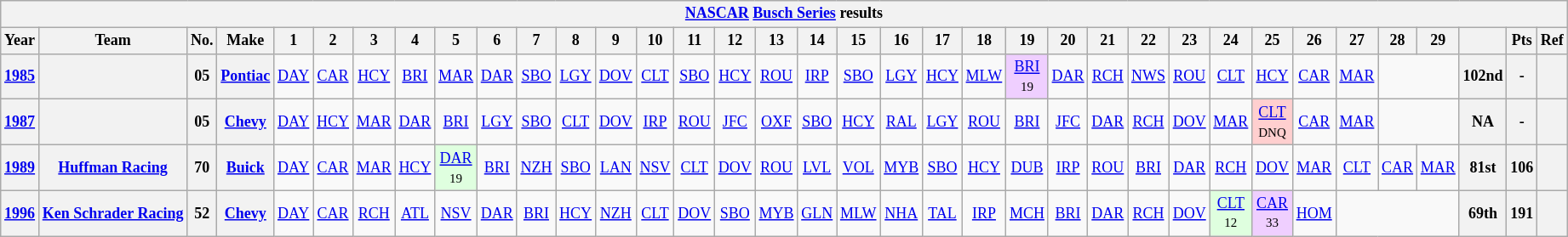<table class="wikitable" style="text-align:center; font-size:75%">
<tr>
<th colspan=42><a href='#'>NASCAR</a> <a href='#'>Busch Series</a> results</th>
</tr>
<tr>
<th>Year</th>
<th>Team</th>
<th>No.</th>
<th>Make</th>
<th>1</th>
<th>2</th>
<th>3</th>
<th>4</th>
<th>5</th>
<th>6</th>
<th>7</th>
<th>8</th>
<th>9</th>
<th>10</th>
<th>11</th>
<th>12</th>
<th>13</th>
<th>14</th>
<th>15</th>
<th>16</th>
<th>17</th>
<th>18</th>
<th>19</th>
<th>20</th>
<th>21</th>
<th>22</th>
<th>23</th>
<th>24</th>
<th>25</th>
<th>26</th>
<th>27</th>
<th>28</th>
<th>29</th>
<th></th>
<th>Pts</th>
<th>Ref</th>
</tr>
<tr>
<th><a href='#'>1985</a></th>
<th></th>
<th>05</th>
<th><a href='#'>Pontiac</a></th>
<td><a href='#'>DAY</a></td>
<td><a href='#'>CAR</a></td>
<td><a href='#'>HCY</a></td>
<td><a href='#'>BRI</a></td>
<td><a href='#'>MAR</a></td>
<td><a href='#'>DAR</a></td>
<td><a href='#'>SBO</a></td>
<td><a href='#'>LGY</a></td>
<td><a href='#'>DOV</a></td>
<td><a href='#'>CLT</a></td>
<td><a href='#'>SBO</a></td>
<td><a href='#'>HCY</a></td>
<td><a href='#'>ROU</a></td>
<td><a href='#'>IRP</a></td>
<td><a href='#'>SBO</a></td>
<td><a href='#'>LGY</a></td>
<td><a href='#'>HCY</a></td>
<td><a href='#'>MLW</a></td>
<td style="background:#EFCFFF;"><a href='#'>BRI</a><br><small>19</small></td>
<td><a href='#'>DAR</a></td>
<td><a href='#'>RCH</a></td>
<td><a href='#'>NWS</a></td>
<td><a href='#'>ROU</a></td>
<td><a href='#'>CLT</a></td>
<td><a href='#'>HCY</a></td>
<td><a href='#'>CAR</a></td>
<td><a href='#'>MAR</a></td>
<td colspan=2></td>
<th>102nd</th>
<th>-</th>
<th></th>
</tr>
<tr>
<th><a href='#'>1987</a></th>
<th></th>
<th>05</th>
<th><a href='#'>Chevy</a></th>
<td><a href='#'>DAY</a></td>
<td><a href='#'>HCY</a></td>
<td><a href='#'>MAR</a></td>
<td><a href='#'>DAR</a></td>
<td><a href='#'>BRI</a></td>
<td><a href='#'>LGY</a></td>
<td><a href='#'>SBO</a></td>
<td><a href='#'>CLT</a></td>
<td><a href='#'>DOV</a></td>
<td><a href='#'>IRP</a></td>
<td><a href='#'>ROU</a></td>
<td><a href='#'>JFC</a></td>
<td><a href='#'>OXF</a></td>
<td><a href='#'>SBO</a></td>
<td><a href='#'>HCY</a></td>
<td><a href='#'>RAL</a></td>
<td><a href='#'>LGY</a></td>
<td><a href='#'>ROU</a></td>
<td><a href='#'>BRI</a></td>
<td><a href='#'>JFC</a></td>
<td><a href='#'>DAR</a></td>
<td><a href='#'>RCH</a></td>
<td><a href='#'>DOV</a></td>
<td><a href='#'>MAR</a></td>
<td style="background:#FFCFCF;"><a href='#'>CLT</a><br><small>DNQ</small></td>
<td><a href='#'>CAR</a></td>
<td><a href='#'>MAR</a></td>
<td colspan=2></td>
<th>NA</th>
<th>-</th>
<th></th>
</tr>
<tr>
<th><a href='#'>1989</a></th>
<th><a href='#'>Huffman Racing</a></th>
<th>70</th>
<th><a href='#'>Buick</a></th>
<td><a href='#'>DAY</a></td>
<td><a href='#'>CAR</a></td>
<td><a href='#'>MAR</a></td>
<td><a href='#'>HCY</a></td>
<td style="background:#DFFFDF;"><a href='#'>DAR</a><br><small>19</small></td>
<td><a href='#'>BRI</a></td>
<td><a href='#'>NZH</a></td>
<td><a href='#'>SBO</a></td>
<td><a href='#'>LAN</a></td>
<td><a href='#'>NSV</a></td>
<td><a href='#'>CLT</a></td>
<td><a href='#'>DOV</a></td>
<td><a href='#'>ROU</a></td>
<td><a href='#'>LVL</a></td>
<td><a href='#'>VOL</a></td>
<td><a href='#'>MYB</a></td>
<td><a href='#'>SBO</a></td>
<td><a href='#'>HCY</a></td>
<td><a href='#'>DUB</a></td>
<td><a href='#'>IRP</a></td>
<td><a href='#'>ROU</a></td>
<td><a href='#'>BRI</a></td>
<td><a href='#'>DAR</a></td>
<td><a href='#'>RCH</a></td>
<td><a href='#'>DOV</a></td>
<td><a href='#'>MAR</a></td>
<td><a href='#'>CLT</a></td>
<td><a href='#'>CAR</a></td>
<td><a href='#'>MAR</a></td>
<th>81st</th>
<th>106</th>
<th></th>
</tr>
<tr>
<th><a href='#'>1996</a></th>
<th><a href='#'>Ken Schrader Racing</a></th>
<th>52</th>
<th><a href='#'>Chevy</a></th>
<td><a href='#'>DAY</a></td>
<td><a href='#'>CAR</a></td>
<td><a href='#'>RCH</a></td>
<td><a href='#'>ATL</a></td>
<td><a href='#'>NSV</a></td>
<td><a href='#'>DAR</a></td>
<td><a href='#'>BRI</a></td>
<td><a href='#'>HCY</a></td>
<td><a href='#'>NZH</a></td>
<td><a href='#'>CLT</a></td>
<td><a href='#'>DOV</a></td>
<td><a href='#'>SBO</a></td>
<td><a href='#'>MYB</a></td>
<td><a href='#'>GLN</a></td>
<td><a href='#'>MLW</a></td>
<td><a href='#'>NHA</a></td>
<td><a href='#'>TAL</a></td>
<td><a href='#'>IRP</a></td>
<td><a href='#'>MCH</a></td>
<td><a href='#'>BRI</a></td>
<td><a href='#'>DAR</a></td>
<td><a href='#'>RCH</a></td>
<td><a href='#'>DOV</a></td>
<td style="background:#DFFFDF;"><a href='#'>CLT</a><br><small>12</small></td>
<td style="background:#EFCFFF;"><a href='#'>CAR</a><br><small>33</small></td>
<td><a href='#'>HOM</a></td>
<td colspan=3></td>
<th>69th</th>
<th>191</th>
<th></th>
</tr>
</table>
